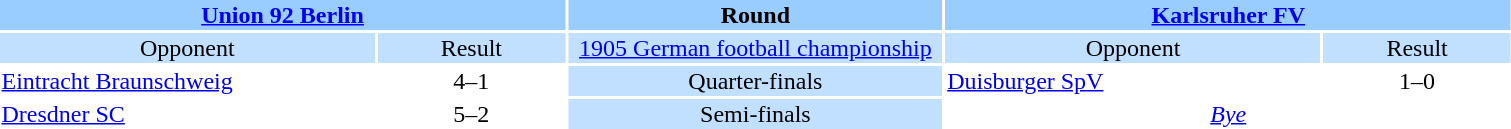<table style="width:80%; text-align:center;">
<tr style="vertical-align:top; background:#99CCFF;">
<th colspan="2"><a href='#'>Union 92 Berlin</a></th>
<th style="width:20%">Round</th>
<th colspan="2"><a href='#'>Karlsruher FV</a></th>
</tr>
<tr style="vertical-align:top; background:#C1E0FF;">
<td style="width:20%">Opponent</td>
<td style="width:10%">Result</td>
<td><a href='#'>1905 German football championship</a></td>
<td style="width:20%">Opponent</td>
<td style="width:10%">Result</td>
</tr>
<tr>
<td style="text-align:left"><a href='#'>Eintracht Braunschweig</a></td>
<td>4–1</td>
<td style="background:#C1E0FF;">Quarter-finals</td>
<td style="text-align:left"><a href='#'>Duisburger SpV</a></td>
<td>1–0</td>
</tr>
<tr>
<td style="text-align:left"><a href='#'>Dresdner SC</a></td>
<td>5–2</td>
<td style="background:#C1E0FF;">Semi-finals</td>
<td colspan="2"><em><a href='#'>Bye</a></em></td>
</tr>
</table>
